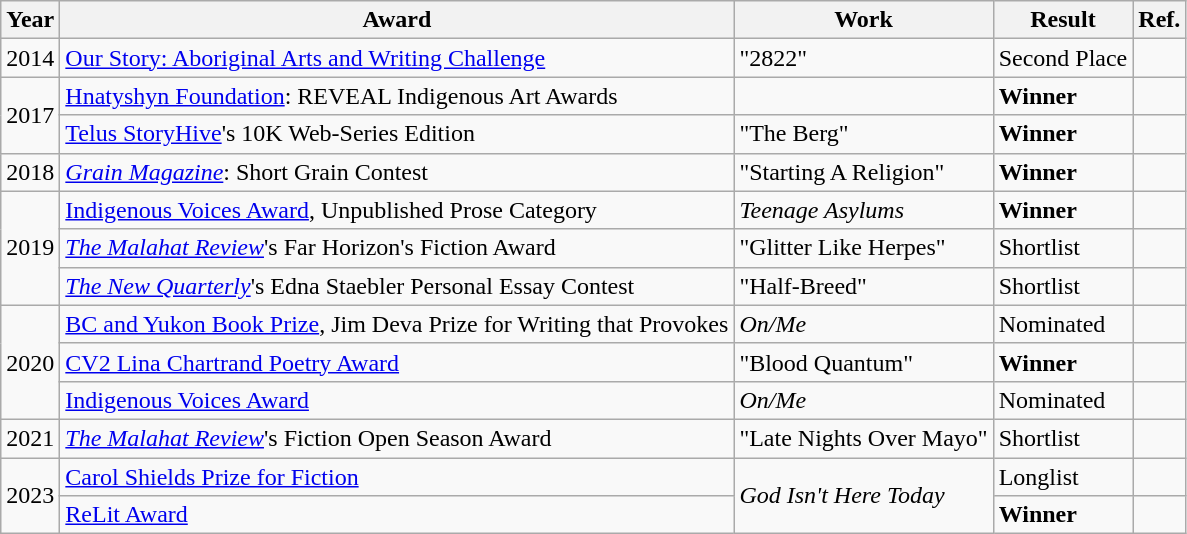<table class="wikitable">
<tr>
<th>Year</th>
<th>Award</th>
<th>Work</th>
<th>Result</th>
<th>Ref.</th>
</tr>
<tr>
<td>2014</td>
<td><a href='#'>Our Story: Aboriginal Arts and Writing Challenge</a></td>
<td>"2822"</td>
<td>Second Place</td>
<td></td>
</tr>
<tr>
<td rowspan="2">2017</td>
<td><a href='#'>Hnatyshyn Foundation</a>: REVEAL Indigenous Art Awards</td>
<td></td>
<td><strong>Winner</strong></td>
<td></td>
</tr>
<tr>
<td><a href='#'>Telus StoryHive</a>'s 10K Web-Series Edition</td>
<td>"The Berg"</td>
<td><strong>Winner</strong></td>
<td></td>
</tr>
<tr>
<td>2018</td>
<td><em><a href='#'>Grain Magazine</a></em>: Short Grain Contest</td>
<td>"Starting A Religion"</td>
<td><strong>Winner</strong></td>
<td></td>
</tr>
<tr>
<td rowspan="3">2019</td>
<td><a href='#'>Indigenous Voices Award</a>, Unpublished Prose Category</td>
<td><em>Teenage Asylums</em></td>
<td><strong>Winner</strong></td>
<td></td>
</tr>
<tr>
<td><em><a href='#'>The Malahat Review</a></em>'s Far Horizon's Fiction Award</td>
<td>"Glitter Like Herpes"</td>
<td>Shortlist</td>
<td></td>
</tr>
<tr>
<td><em><a href='#'>The New Quarterly</a></em>'s Edna Staebler Personal Essay Contest</td>
<td>"Half-Breed"</td>
<td>Shortlist</td>
<td></td>
</tr>
<tr>
<td rowspan="3">2020</td>
<td><a href='#'>BC and Yukon Book Prize</a>, Jim Deva Prize for Writing that Provokes</td>
<td><em>On/Me</em></td>
<td>Nominated</td>
<td></td>
</tr>
<tr>
<td><a href='#'>CV2 Lina Chartrand Poetry Award</a></td>
<td>"Blood Quantum"</td>
<td><strong>Winner</strong></td>
<td></td>
</tr>
<tr>
<td><a href='#'>Indigenous Voices Award</a></td>
<td><em>On/Me</em></td>
<td>Nominated</td>
<td></td>
</tr>
<tr>
<td>2021</td>
<td><em><a href='#'>The Malahat Review</a></em>'s Fiction Open Season Award</td>
<td>"Late Nights Over Mayo"</td>
<td>Shortlist</td>
<td></td>
</tr>
<tr>
<td rowspan=2>2023</td>
<td><a href='#'>Carol Shields Prize for Fiction</a></td>
<td rowspan=2><em>God Isn't Here Today</em></td>
<td>Longlist</td>
<td></td>
</tr>
<tr>
<td><a href='#'>ReLit Award</a></td>
<td><strong>Winner</strong></td>
<td></td>
</tr>
</table>
